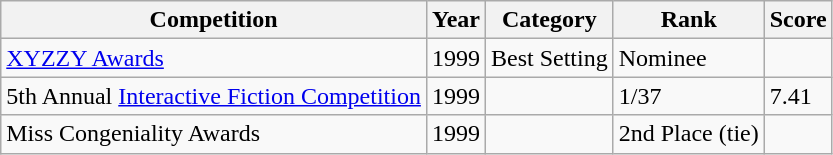<table class="wikitable">
<tr>
<th scope="col">Competition</th>
<th scope="col">Year</th>
<th scope="col">Category</th>
<th scope="col">Rank</th>
<th scope="col">Score</th>
</tr>
<tr>
<td><a href='#'>XYZZY Awards</a></td>
<td>1999</td>
<td>Best Setting</td>
<td>Nominee</td>
</tr>
<tr>
<td>5th Annual <a href='#'>Interactive Fiction Competition</a></td>
<td>1999</td>
<td></td>
<td>1/37</td>
<td>7.41</td>
</tr>
<tr>
<td>Miss Congeniality Awards</td>
<td>1999</td>
<td></td>
<td>2nd Place (tie)</td>
<td></td>
</tr>
</table>
